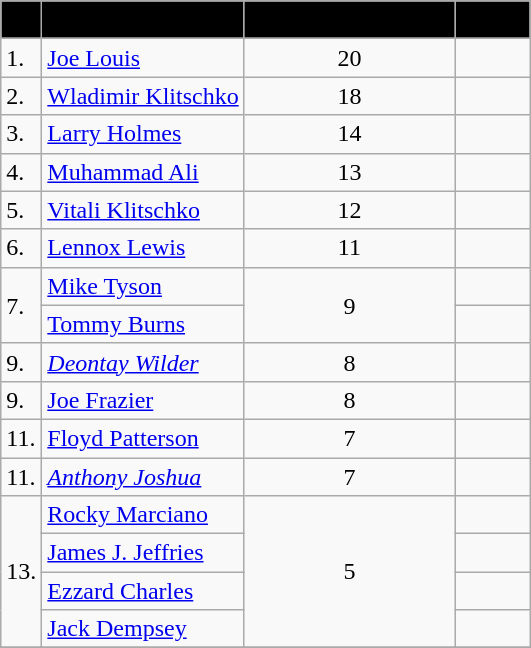<table class="wikitable sortable">
<tr>
<th style="background: #D1EEEE; background: black;« width=»10%"><span></span></th>
<th style="background: #D1EEEE; background: black;« width=»10%"><span>Name</span></th>
<th style="background: #D1EEEE; background: black;« width=»10%"><span>Finished opponents</span></th>
<th style="background: #D1EEEE; background: black;« width=»10%"><span>Fights</span></th>
</tr>
<tr>
</tr>
<tr bgcolor=>
</tr>
<tr>
<td>1.</td>
<td><a href='#'>Joe Louis</a></td>
<td align="center">20</td>
<td></td>
</tr>
<tr>
<td>2.</td>
<td><a href='#'>Wladimir Klitschko</a></td>
<td align="center">18</td>
<td></td>
</tr>
<tr>
<td>3.</td>
<td><a href='#'>Larry Holmes</a></td>
<td align="center">14</td>
<td></td>
</tr>
<tr>
<td>4.</td>
<td><a href='#'>Muhammad Ali</a></td>
<td align="center">13</td>
<td></td>
</tr>
<tr>
<td>5.</td>
<td><a href='#'>Vitali Klitschko</a></td>
<td align="center">12</td>
<td></td>
</tr>
<tr>
<td>6.</td>
<td><a href='#'>Lennox Lewis</a></td>
<td align="center">11</td>
<td></td>
</tr>
<tr>
<td rowspan="2">7.</td>
<td><a href='#'>Mike Tyson</a></td>
<td rowspan="2" align="center">9</td>
<td></td>
</tr>
<tr>
<td><a href='#'>Tommy Burns</a></td>
<td></td>
</tr>
<tr>
<td>9.</td>
<td><em><a href='#'>Deontay Wilder</a></em></td>
<td align="center">8</td>
<td></td>
</tr>
<tr>
<td>9.</td>
<td><a href='#'>Joe Frazier</a></td>
<td align="center">8</td>
<td></td>
</tr>
<tr>
<td>11.</td>
<td><a href='#'>Floyd Patterson</a></td>
<td align="center">7</td>
<td></td>
</tr>
<tr>
<td>11.</td>
<td><em><a href='#'>Anthony Joshua</a></em></td>
<td align="center">7</td>
<td></td>
</tr>
<tr>
<td rowspan="4">13.</td>
<td><a href='#'>Rocky Marciano</a></td>
<td rowspan="4" align="center">5</td>
<td></td>
</tr>
<tr>
<td><a href='#'>James J. Jeffries</a></td>
<td></td>
</tr>
<tr>
<td><a href='#'>Ezzard Charles</a></td>
<td></td>
</tr>
<tr>
<td><a href='#'>Jack Dempsey</a></td>
<td></td>
</tr>
<tr>
</tr>
</table>
